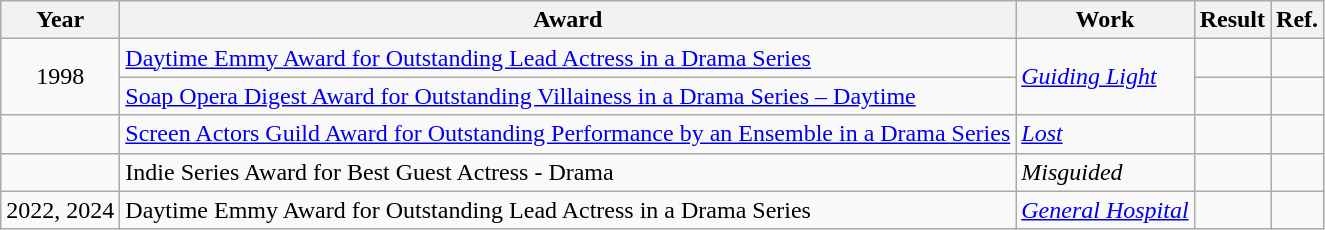<table class="wikitable sortable plainrowheaders">
<tr>
<th>Year</th>
<th>Award</th>
<th>Work</th>
<th>Result</th>
<th>Ref.</th>
</tr>
<tr>
<td rowspan="2" style="text-align:center;">1998</td>
<td><a href='#'>Daytime Emmy Award for Outstanding Lead Actress in a Drama Series</a></td>
<td rowspan="2"><em><a href='#'>Guiding Light</a></em></td>
<td></td>
<td></td>
</tr>
<tr>
<td><a href='#'>Soap Opera Digest Award for Outstanding Villainess in a Drama Series – Daytime</a></td>
<td></td>
<td></td>
</tr>
<tr>
<td></td>
<td><a href='#'>Screen Actors Guild Award for Outstanding Performance by an Ensemble in a Drama Series</a></td>
<td><em><a href='#'>Lost</a></em></td>
<td></td>
<td></td>
</tr>
<tr>
<td></td>
<td>Indie Series Award for Best Guest Actress - Drama</td>
<td><em>Misguided</em></td>
<td></td>
<td></td>
</tr>
<tr>
<td>2022, 2024</td>
<td>Daytime Emmy Award for Outstanding Lead Actress in a Drama Series</td>
<td><em><a href='#'>General Hospital</a></em></td>
<td></td>
<td></td>
</tr>
</table>
